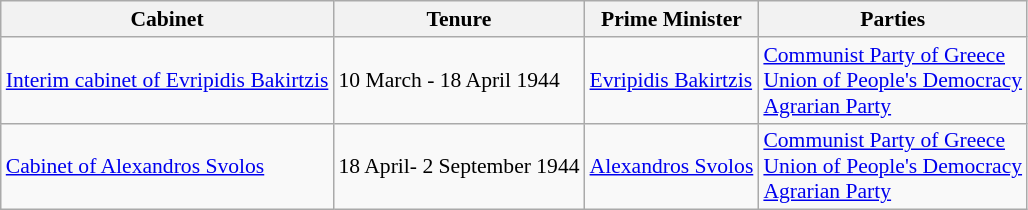<table class="wikitable" style="font-size: 90%;">
<tr>
<th>Cabinet</th>
<th>Tenure</th>
<th>Prime Minister</th>
<th>Parties</th>
</tr>
<tr>
<td><a href='#'>Interim cabinet of Evripidis Bakirtzis</a></td>
<td>10 March - 18 April 1944</td>
<td><a href='#'>Evripidis Bakirtzis</a></td>
<td><a href='#'>Communist Party of Greece</a><br><a href='#'>Union of People's Democracy</a><br><a href='#'>Agrarian Party</a></td>
</tr>
<tr>
<td><a href='#'>Cabinet of Alexandros Svolos</a></td>
<td>18 April- 2 September 1944</td>
<td><a href='#'>Alexandros Svolos</a></td>
<td><a href='#'>Communist Party of Greece</a><br><a href='#'>Union of People's Democracy</a><br><a href='#'>Agrarian Party</a></td>
</tr>
</table>
